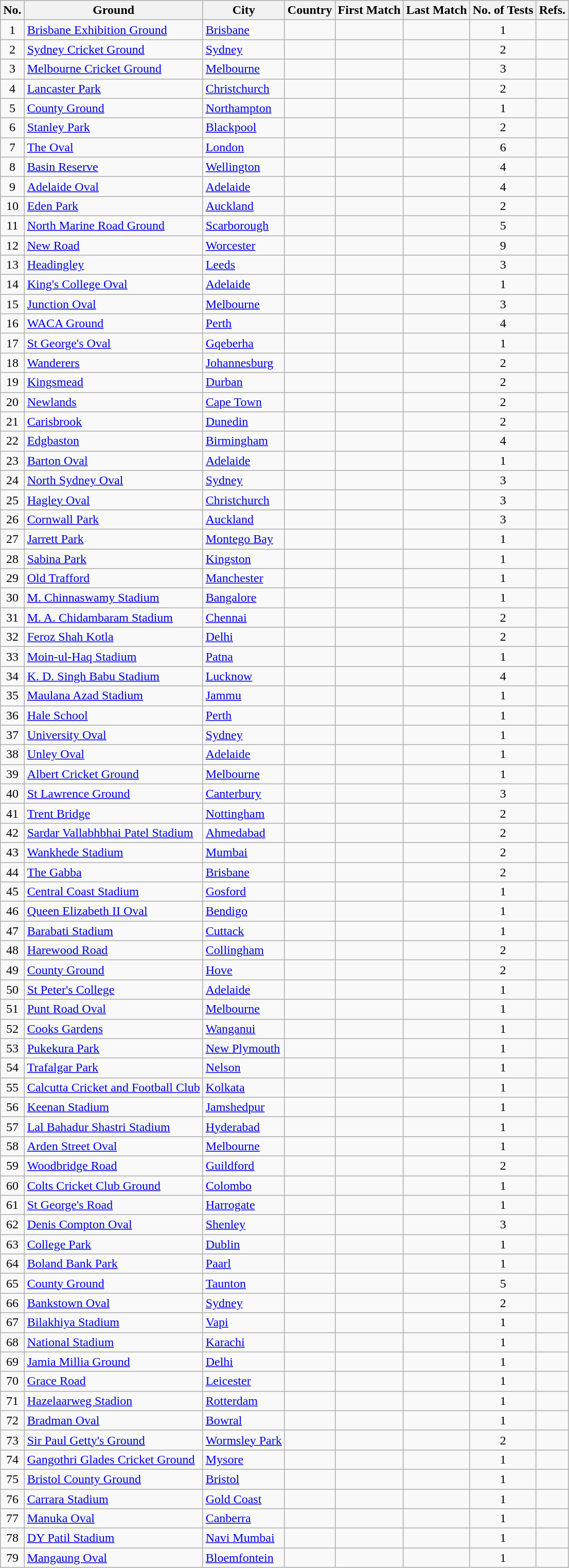<table class="wikitable sortable" style="text-align:center">
<tr>
<th>No.</th>
<th>Ground</th>
<th>City</th>
<th>Country</th>
<th>First Match</th>
<th>Last Match</th>
<th>No. of Tests</th>
<th class="unsortable">Refs.</th>
</tr>
<tr>
<td>1</td>
<td align=left><a href='#'>Brisbane Exhibition Ground</a></td>
<td align=left><a href='#'>Brisbane</a></td>
<td align=left></td>
<td></td>
<td></td>
<td>1</td>
<td></td>
</tr>
<tr>
<td>2</td>
<td align=left><a href='#'>Sydney Cricket Ground</a></td>
<td align=left><a href='#'>Sydney</a></td>
<td align=left></td>
<td></td>
<td></td>
<td>2</td>
<td></td>
</tr>
<tr>
<td>3</td>
<td align=left><a href='#'>Melbourne Cricket Ground</a></td>
<td align=left><a href='#'>Melbourne</a></td>
<td align=left></td>
<td></td>
<td></td>
<td>3</td>
<td></td>
</tr>
<tr>
<td>4</td>
<td align=left><a href='#'>Lancaster Park</a></td>
<td align=left><a href='#'>Christchurch</a></td>
<td align=left></td>
<td></td>
<td></td>
<td>2</td>
<td></td>
</tr>
<tr>
<td>5</td>
<td align=left><a href='#'>County Ground</a></td>
<td align=left><a href='#'>Northampton</a></td>
<td align=left></td>
<td></td>
<td></td>
<td>1</td>
<td></td>
</tr>
<tr>
<td>6</td>
<td align=left><a href='#'>Stanley Park</a></td>
<td align=left><a href='#'>Blackpool</a></td>
<td align=left></td>
<td></td>
<td></td>
<td>2</td>
<td></td>
</tr>
<tr>
<td>7</td>
<td align=left><a href='#'>The Oval</a></td>
<td align=left><a href='#'>London</a></td>
<td align=left></td>
<td></td>
<td></td>
<td>6</td>
<td></td>
</tr>
<tr>
<td>8</td>
<td align=left><a href='#'>Basin Reserve</a></td>
<td align=left><a href='#'>Wellington</a></td>
<td align=left></td>
<td></td>
<td></td>
<td>4</td>
<td></td>
</tr>
<tr>
<td>9</td>
<td align=left><a href='#'>Adelaide Oval</a></td>
<td align=left><a href='#'>Adelaide</a></td>
<td align=left></td>
<td></td>
<td></td>
<td>4</td>
<td></td>
</tr>
<tr>
<td>10</td>
<td align=left><a href='#'>Eden Park</a></td>
<td align=left><a href='#'>Auckland</a></td>
<td align=left></td>
<td></td>
<td></td>
<td>2</td>
<td></td>
</tr>
<tr>
<td>11</td>
<td align=left><a href='#'>North Marine Road Ground</a></td>
<td align=left><a href='#'>Scarborough</a></td>
<td align=left></td>
<td></td>
<td></td>
<td>5</td>
<td></td>
</tr>
<tr>
<td>12</td>
<td align=left><a href='#'>New Road</a></td>
<td align=left><a href='#'>Worcester</a></td>
<td align=left></td>
<td></td>
<td></td>
<td>9</td>
<td></td>
</tr>
<tr>
<td>13</td>
<td align=left><a href='#'>Headingley</a></td>
<td align=left><a href='#'>Leeds</a></td>
<td align=left></td>
<td></td>
<td></td>
<td>3</td>
<td></td>
</tr>
<tr>
<td>14</td>
<td align=left><a href='#'>King's College Oval</a></td>
<td align=left><a href='#'>Adelaide</a></td>
<td align=left></td>
<td></td>
<td></td>
<td>1</td>
<td></td>
</tr>
<tr>
<td>15</td>
<td align=left><a href='#'>Junction Oval</a></td>
<td align=left><a href='#'>Melbourne</a></td>
<td align=left></td>
<td></td>
<td></td>
<td>3</td>
<td></td>
</tr>
<tr>
<td>16</td>
<td align=left><a href='#'>WACA Ground</a></td>
<td align=left><a href='#'>Perth</a></td>
<td align=left></td>
<td></td>
<td></td>
<td>4</td>
<td></td>
</tr>
<tr>
<td>17</td>
<td align=left><a href='#'>St George's Oval</a></td>
<td align=left><a href='#'>Gqeberha</a></td>
<td align=left></td>
<td></td>
<td></td>
<td>1</td>
<td></td>
</tr>
<tr align=center>
<td>18</td>
<td align=left><a href='#'>Wanderers</a></td>
<td align=left><a href='#'>Johannesburg</a></td>
<td align=left></td>
<td></td>
<td></td>
<td>2</td>
<td></td>
</tr>
<tr>
<td>19</td>
<td align=left><a href='#'>Kingsmead</a></td>
<td align=left><a href='#'>Durban</a></td>
<td align=left></td>
<td></td>
<td></td>
<td>2</td>
<td></td>
</tr>
<tr>
<td>20</td>
<td align=left><a href='#'>Newlands</a></td>
<td align=left><a href='#'>Cape Town</a></td>
<td align=left></td>
<td></td>
<td></td>
<td>2</td>
<td></td>
</tr>
<tr>
<td>21</td>
<td align=left><a href='#'>Carisbrook</a></td>
<td align=left><a href='#'>Dunedin</a></td>
<td align=left></td>
<td></td>
<td></td>
<td>2</td>
<td></td>
</tr>
<tr>
<td>22</td>
<td align=left><a href='#'>Edgbaston</a></td>
<td align=left><a href='#'>Birmingham</a></td>
<td align=left></td>
<td></td>
<td></td>
<td>4</td>
<td></td>
</tr>
<tr>
<td>23</td>
<td align=left><a href='#'>Barton Oval</a></td>
<td align=left><a href='#'>Adelaide</a></td>
<td align=left></td>
<td></td>
<td></td>
<td>1</td>
<td></td>
</tr>
<tr>
<td>24</td>
<td align=left><a href='#'>North Sydney Oval</a></td>
<td align=left><a href='#'>Sydney</a></td>
<td align=left></td>
<td></td>
<td></td>
<td>3</td>
<td></td>
</tr>
<tr>
<td>25</td>
<td align=left><a href='#'>Hagley Oval</a></td>
<td align=left><a href='#'>Christchurch</a></td>
<td align=left></td>
<td></td>
<td></td>
<td>3</td>
<td></td>
</tr>
<tr>
<td>26</td>
<td align=left><a href='#'>Cornwall Park</a></td>
<td align=left><a href='#'>Auckland</a></td>
<td align=left></td>
<td></td>
<td></td>
<td>3</td>
<td></td>
</tr>
<tr>
<td>27</td>
<td align=left><a href='#'>Jarrett Park</a></td>
<td align=left><a href='#'>Montego Bay</a></td>
<td align=left></td>
<td></td>
<td></td>
<td>1</td>
<td></td>
</tr>
<tr>
<td>28</td>
<td align=left><a href='#'>Sabina Park</a></td>
<td align=left><a href='#'>Kingston</a></td>
<td align=left></td>
<td></td>
<td></td>
<td>1</td>
<td></td>
</tr>
<tr>
<td>29</td>
<td align=left><a href='#'>Old Trafford</a></td>
<td align=left><a href='#'>Manchester</a></td>
<td align=left></td>
<td></td>
<td></td>
<td>1</td>
<td></td>
</tr>
<tr>
<td>30</td>
<td align=left><a href='#'>M. Chinnaswamy Stadium</a></td>
<td align=left><a href='#'>Bangalore</a></td>
<td align=left></td>
<td></td>
<td></td>
<td>1</td>
<td></td>
</tr>
<tr>
<td>31</td>
<td align=left><a href='#'>M. A. Chidambaram Stadium</a></td>
<td align=left><a href='#'>Chennai</a></td>
<td align=left></td>
<td></td>
<td></td>
<td>2</td>
<td></td>
</tr>
<tr>
<td>32</td>
<td align=left><a href='#'>Feroz Shah Kotla</a></td>
<td align=left><a href='#'>Delhi</a></td>
<td align=left></td>
<td></td>
<td></td>
<td>2</td>
<td></td>
</tr>
<tr>
<td>33</td>
<td align=left><a href='#'>Moin-ul-Haq Stadium</a></td>
<td align=left><a href='#'>Patna</a></td>
<td align=left></td>
<td></td>
<td></td>
<td>1</td>
<td></td>
</tr>
<tr>
<td>34</td>
<td align=left><a href='#'>K. D. Singh Babu Stadium</a></td>
<td align=left><a href='#'>Lucknow</a></td>
<td align=left></td>
<td></td>
<td></td>
<td>4</td>
<td></td>
</tr>
<tr>
<td>35</td>
<td align=left><a href='#'>Maulana Azad Stadium</a></td>
<td align=left><a href='#'>Jammu</a></td>
<td align=left></td>
<td></td>
<td></td>
<td>1</td>
<td></td>
</tr>
<tr>
<td>36</td>
<td align=left><a href='#'>Hale School</a></td>
<td align=left><a href='#'>Perth</a></td>
<td align=left></td>
<td></td>
<td></td>
<td>1</td>
<td></td>
</tr>
<tr>
<td>37</td>
<td align=left><a href='#'>University Oval</a></td>
<td align=left><a href='#'>Sydney</a></td>
<td align=left></td>
<td></td>
<td></td>
<td>1</td>
<td></td>
</tr>
<tr>
<td>38</td>
<td align=left><a href='#'>Unley Oval</a></td>
<td align=left><a href='#'>Adelaide</a></td>
<td align=left></td>
<td></td>
<td></td>
<td>1</td>
<td></td>
</tr>
<tr>
<td>39</td>
<td align=left><a href='#'>Albert Cricket Ground</a></td>
<td align=left><a href='#'>Melbourne</a></td>
<td align=left></td>
<td></td>
<td></td>
<td>1</td>
<td></td>
</tr>
<tr>
<td>40</td>
<td align=left><a href='#'>St Lawrence Ground</a></td>
<td align=left><a href='#'>Canterbury</a></td>
<td align=left></td>
<td></td>
<td></td>
<td>3</td>
<td></td>
</tr>
<tr>
<td>41</td>
<td align=left><a href='#'>Trent Bridge</a></td>
<td align=left><a href='#'>Nottingham</a></td>
<td align=left></td>
<td></td>
<td></td>
<td>2</td>
<td></td>
</tr>
<tr>
<td>42</td>
<td align=left><a href='#'>Sardar Vallabhbhai Patel Stadium</a></td>
<td align=left><a href='#'>Ahmedabad</a></td>
<td align=left></td>
<td></td>
<td></td>
<td>2</td>
<td></td>
</tr>
<tr>
<td>43</td>
<td align=left><a href='#'>Wankhede Stadium</a></td>
<td align=left><a href='#'>Mumbai</a></td>
<td align=left></td>
<td></td>
<td></td>
<td>2</td>
<td></td>
</tr>
<tr>
<td>44</td>
<td align=left><a href='#'>The Gabba</a></td>
<td align=left><a href='#'>Brisbane</a></td>
<td align=left></td>
<td></td>
<td></td>
<td>2</td>
<td></td>
</tr>
<tr>
<td>45</td>
<td align=left><a href='#'>Central Coast Stadium</a></td>
<td align=left><a href='#'>Gosford</a></td>
<td align=left></td>
<td></td>
<td></td>
<td>1</td>
<td></td>
</tr>
<tr>
<td>46</td>
<td align=left><a href='#'>Queen Elizabeth II Oval</a></td>
<td align=left><a href='#'>Bendigo</a></td>
<td align=left></td>
<td></td>
<td></td>
<td>1</td>
<td></td>
</tr>
<tr>
<td>47</td>
<td align=left><a href='#'>Barabati Stadium</a></td>
<td align=left><a href='#'>Cuttack</a></td>
<td align=left></td>
<td></td>
<td></td>
<td>1</td>
<td></td>
</tr>
<tr>
<td>48</td>
<td align=left><a href='#'>Harewood Road</a></td>
<td align=left><a href='#'>Collingham</a></td>
<td align=left></td>
<td></td>
<td></td>
<td>2</td>
<td></td>
</tr>
<tr>
<td>49</td>
<td align=left><a href='#'>County Ground</a></td>
<td align=left><a href='#'>Hove</a></td>
<td align=left></td>
<td></td>
<td></td>
<td>2</td>
<td></td>
</tr>
<tr>
<td>50</td>
<td align=left><a href='#'>St Peter's College</a></td>
<td align=left><a href='#'>Adelaide</a></td>
<td align=left></td>
<td></td>
<td></td>
<td>1</td>
<td></td>
</tr>
<tr>
<td>51</td>
<td align=left><a href='#'>Punt Road Oval</a></td>
<td align=left><a href='#'>Melbourne</a></td>
<td align=left></td>
<td></td>
<td></td>
<td>1</td>
<td></td>
</tr>
<tr>
<td>52</td>
<td align=left><a href='#'>Cooks Gardens</a></td>
<td align=left><a href='#'>Wanganui</a></td>
<td align=left></td>
<td></td>
<td></td>
<td>1</td>
<td></td>
</tr>
<tr>
<td>53</td>
<td align=left><a href='#'>Pukekura Park</a></td>
<td align=left><a href='#'>New Plymouth</a></td>
<td align=left></td>
<td></td>
<td></td>
<td>1</td>
<td></td>
</tr>
<tr>
<td>54</td>
<td align=left><a href='#'>Trafalgar Park</a></td>
<td align=left><a href='#'>Nelson</a></td>
<td align=left></td>
<td></td>
<td></td>
<td>1</td>
<td></td>
</tr>
<tr>
<td>55</td>
<td align=left><a href='#'>Calcutta Cricket and Football Club</a></td>
<td align=left><a href='#'>Kolkata</a></td>
<td align=left></td>
<td></td>
<td></td>
<td>1</td>
<td></td>
</tr>
<tr>
<td>56</td>
<td align=left><a href='#'>Keenan Stadium</a></td>
<td align=left><a href='#'>Jamshedpur</a></td>
<td align=left></td>
<td></td>
<td></td>
<td>1</td>
<td></td>
</tr>
<tr>
<td>57</td>
<td align=left><a href='#'>Lal Bahadur Shastri Stadium</a></td>
<td align=left><a href='#'>Hyderabad</a></td>
<td align=left></td>
<td></td>
<td></td>
<td>1</td>
<td></td>
</tr>
<tr>
<td>58</td>
<td align=left><a href='#'>Arden Street Oval</a></td>
<td align=left><a href='#'>Melbourne</a></td>
<td align=left></td>
<td></td>
<td></td>
<td>1</td>
<td></td>
</tr>
<tr>
<td>59</td>
<td align=left><a href='#'>Woodbridge Road</a></td>
<td align=left><a href='#'>Guildford</a></td>
<td align=left></td>
<td></td>
<td></td>
<td>2</td>
<td></td>
</tr>
<tr>
<td>60</td>
<td align=left><a href='#'>Colts Cricket Club Ground</a></td>
<td align=left><a href='#'>Colombo</a></td>
<td align=left></td>
<td></td>
<td></td>
<td>1</td>
<td></td>
</tr>
<tr>
<td>61</td>
<td align=left><a href='#'>St George's Road</a></td>
<td align=left><a href='#'>Harrogate</a></td>
<td align=left></td>
<td></td>
<td></td>
<td>1</td>
<td></td>
</tr>
<tr>
<td>62</td>
<td align=left><a href='#'>Denis Compton Oval</a></td>
<td align=left><a href='#'>Shenley</a></td>
<td align=left></td>
<td></td>
<td></td>
<td>3</td>
<td></td>
</tr>
<tr>
<td>63</td>
<td align=left><a href='#'>College Park</a></td>
<td align=left><a href='#'>Dublin</a></td>
<td align=left></td>
<td></td>
<td></td>
<td>1</td>
<td></td>
</tr>
<tr>
<td>64</td>
<td align=left><a href='#'>Boland Bank Park</a></td>
<td align=left><a href='#'>Paarl</a></td>
<td align=left></td>
<td></td>
<td></td>
<td>1</td>
<td></td>
</tr>
<tr>
<td>65</td>
<td align=left><a href='#'> County Ground</a></td>
<td align=left><a href='#'>Taunton</a></td>
<td align=left></td>
<td></td>
<td></td>
<td>5</td>
<td></td>
</tr>
<tr>
<td>66</td>
<td align=left><a href='#'>Bankstown Oval</a></td>
<td align=left><a href='#'>Sydney</a></td>
<td align=left></td>
<td></td>
<td></td>
<td>2</td>
<td></td>
</tr>
<tr>
<td>67</td>
<td align=left><a href='#'>Bilakhiya Stadium</a></td>
<td align=left><a href='#'>Vapi</a></td>
<td align=left></td>
<td></td>
<td></td>
<td>1</td>
<td></td>
</tr>
<tr>
<td>68</td>
<td align=left><a href='#'>National Stadium</a></td>
<td align=left><a href='#'>Karachi</a></td>
<td align=left></td>
<td></td>
<td></td>
<td>1</td>
<td></td>
</tr>
<tr>
<td>69</td>
<td align=left><a href='#'>Jamia Millia Ground</a></td>
<td align=left><a href='#'>Delhi</a></td>
<td align=left></td>
<td></td>
<td></td>
<td>1</td>
<td></td>
</tr>
<tr>
<td>70</td>
<td align=left><a href='#'>Grace Road</a></td>
<td align=left><a href='#'>Leicester</a></td>
<td align=left></td>
<td></td>
<td></td>
<td>1</td>
<td></td>
</tr>
<tr>
<td>71</td>
<td align=left><a href='#'>Hazelaarweg Stadion</a></td>
<td align=left><a href='#'>Rotterdam</a></td>
<td align=left></td>
<td></td>
<td></td>
<td>1</td>
<td></td>
</tr>
<tr>
<td>72</td>
<td align=left><a href='#'>Bradman Oval</a></td>
<td align=left><a href='#'>Bowral</a></td>
<td align=left></td>
<td></td>
<td></td>
<td>1</td>
<td></td>
</tr>
<tr>
<td>73</td>
<td align=left><a href='#'>Sir Paul Getty's Ground</a></td>
<td align=left><a href='#'>Wormsley Park</a></td>
<td align=left></td>
<td></td>
<td></td>
<td>2</td>
<td></td>
</tr>
<tr>
<td>74</td>
<td align=left><a href='#'>Gangothri Glades Cricket Ground</a></td>
<td align=left><a href='#'>Mysore</a></td>
<td align=left></td>
<td></td>
<td></td>
<td>1</td>
<td></td>
</tr>
<tr>
<td>75</td>
<td align=left><a href='#'>Bristol County Ground</a></td>
<td align=left><a href='#'>Bristol</a></td>
<td align=left></td>
<td></td>
<td></td>
<td>1</td>
<td></td>
</tr>
<tr>
<td>76</td>
<td align=left><a href='#'>Carrara Stadium</a></td>
<td align=left><a href='#'>Gold Coast</a></td>
<td align=left></td>
<td></td>
<td></td>
<td>1</td>
<td></td>
</tr>
<tr>
<td>77</td>
<td align=left><a href='#'>Manuka Oval</a></td>
<td align=left><a href='#'>Canberra</a></td>
<td align=left></td>
<td></td>
<td></td>
<td>1</td>
<td></td>
</tr>
<tr>
<td>78</td>
<td align=left><a href='#'>DY Patil Stadium</a></td>
<td align=left><a href='#'>Navi Mumbai</a></td>
<td align=left></td>
<td></td>
<td></td>
<td>1</td>
<td></td>
</tr>
<tr>
<td>79</td>
<td align=left><a href='#'>Mangaung Oval</a></td>
<td align=left><a href='#'>Bloemfontein</a></td>
<td align=left></td>
<td></td>
<td></td>
<td>1</td>
<td></td>
</tr>
</table>
